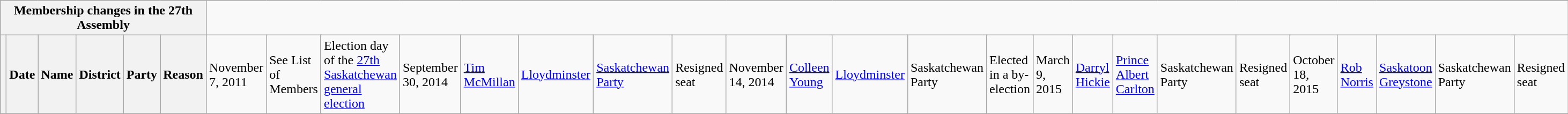<table class="wikitable">
<tr>
<th colspan=6>Membership changes in the 27th Assembly</th>
</tr>
<tr>
<th></th>
<th>Date</th>
<th>Name</th>
<th>District</th>
<th>Party</th>
<th>Reason<br></th>
<td>November 7, 2011</td>
<td colspan=3>See List of Members</td>
<td>Election day of the <a href='#'>27th Saskatchewan general election</a><br></td>
<td>September 30, 2014</td>
<td><a href='#'>Tim McMillan</a></td>
<td><a href='#'>Lloydminster</a></td>
<td><a href='#'>Saskatchewan Party</a></td>
<td>Resigned seat<br></td>
<td>November 14, 2014</td>
<td><a href='#'>Colleen Young</a></td>
<td><a href='#'>Lloydminster</a></td>
<td>Saskatchewan Party</td>
<td>Elected in a by-election<br></td>
<td>March 9, 2015</td>
<td><a href='#'>Darryl Hickie</a></td>
<td><a href='#'>Prince Albert Carlton</a></td>
<td>Saskatchewan Party</td>
<td>Resigned seat<br></td>
<td>October 18, 2015</td>
<td><a href='#'>Rob Norris</a></td>
<td><a href='#'>Saskatoon Greystone</a></td>
<td>Saskatchewan Party</td>
<td>Resigned seat</td>
</tr>
</table>
